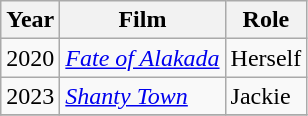<table class="wikitable">
<tr>
<th>Year</th>
<th>Film</th>
<th>Role</th>
</tr>
<tr>
<td>2020</td>
<td><em><a href='#'>Fate of Alakada</a></em></td>
<td>Herself</td>
</tr>
<tr>
<td>2023</td>
<td><em><a href='#'>Shanty Town</a></em></td>
<td>Jackie</td>
</tr>
<tr>
</tr>
</table>
